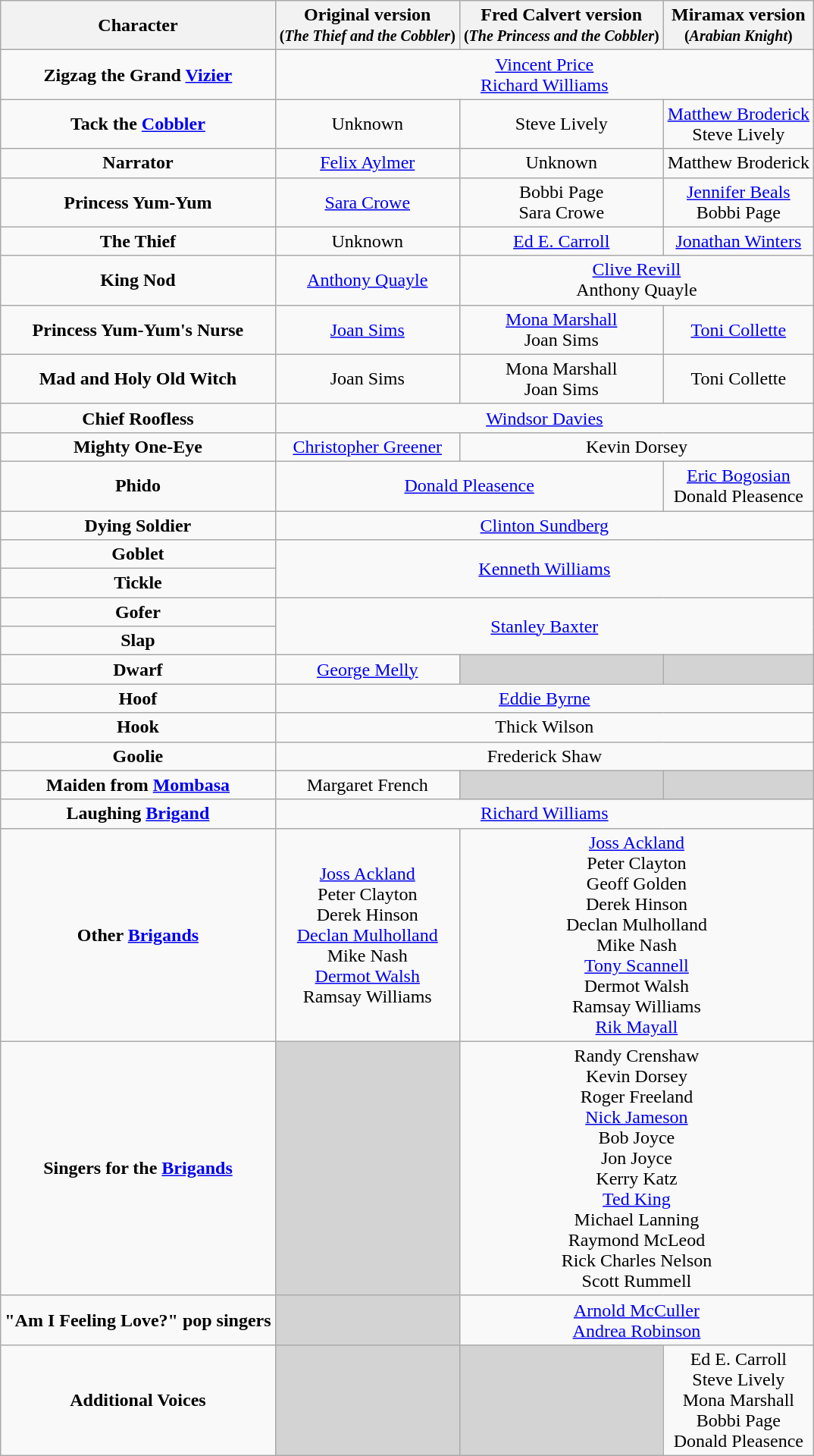<table class="wikitable" style="text-align:center">
<tr>
<th>Character</th>
<th>Original version<br><small>(<em>The Thief and the Cobbler</em>)</small></th>
<th>Fred Calvert version<br><small>(<em>The Princess and the Cobbler</em>)</small></th>
<th>Miramax version<br><small>(<em>Arabian Knight</em>)</small></th>
</tr>
<tr>
<td><strong>Zigzag the Grand <a href='#'>Vizier</a></strong></td>
<td colspan="3"><a href='#'>Vincent Price</a><br><a href='#'>Richard Williams</a> </td>
</tr>
<tr>
<td><strong>Tack the <a href='#'>Cobbler</a></strong></td>
<td>Unknown </td>
<td>Steve Lively</td>
<td><a href='#'>Matthew Broderick</a> <br> Steve Lively </td>
</tr>
<tr>
<td><strong>Narrator</strong></td>
<td><a href='#'>Felix Aylmer</a></td>
<td>Unknown </td>
<td>Matthew Broderick</td>
</tr>
<tr>
<td><strong>Princess Yum-Yum</strong></td>
<td><a href='#'>Sara Crowe</a></td>
<td>Bobbi Page<br>Sara Crowe </td>
<td><a href='#'>Jennifer Beals</a> <br>Bobbi Page </td>
</tr>
<tr>
<td><strong>The Thief</strong></td>
<td>Unknown </td>
<td><a href='#'>Ed E. Carroll</a></td>
<td><a href='#'>Jonathan Winters</a></td>
</tr>
<tr>
<td><strong>King Nod</strong></td>
<td><a href='#'>Anthony Quayle</a></td>
<td colspan="2"><a href='#'>Clive Revill</a><br>Anthony Quayle </td>
</tr>
<tr>
<td><strong>Princess Yum-Yum's Nurse</strong></td>
<td><a href='#'>Joan Sims</a></td>
<td><a href='#'>Mona Marshall</a><br>Joan Sims </td>
<td><a href='#'>Toni Collette</a></td>
</tr>
<tr>
<td><strong>Mad and Holy Old Witch</strong></td>
<td>Joan Sims</td>
<td>Mona Marshall<br>Joan Sims </td>
<td>Toni Collette</td>
</tr>
<tr>
<td><strong>Chief Roofless</strong></td>
<td colspan="3"><a href='#'>Windsor Davies</a></td>
</tr>
<tr>
<td><strong>Mighty One-Eye</strong></td>
<td><a href='#'>Christopher Greener</a></td>
<td colspan="2">Kevin Dorsey</td>
</tr>
<tr>
<td><strong>Phido</strong></td>
<td colspan="2"><a href='#'>Donald Pleasence</a></td>
<td><a href='#'>Eric Bogosian</a><br>Donald Pleasence </td>
</tr>
<tr>
<td><strong>Dying Soldier</strong></td>
<td colspan="3"><a href='#'>Clinton Sundberg</a></td>
</tr>
<tr>
<td><strong>Goblet</strong></td>
<td rowspan="2" colspan="3"><a href='#'>Kenneth Williams</a></td>
</tr>
<tr>
<td><strong>Tickle</strong></td>
</tr>
<tr>
<td><strong>Gofer</strong></td>
<td rowspan="2" colspan="3"><a href='#'>Stanley Baxter</a></td>
</tr>
<tr>
<td><strong>Slap</strong></td>
</tr>
<tr>
<td><strong>Dwarf</strong></td>
<td><a href='#'>George Melly</a></td>
<td style="background:lightgray"></td>
<td style="background:lightgray"></td>
</tr>
<tr>
<td><strong>Hoof</strong></td>
<td colspan="3"><a href='#'>Eddie Byrne</a></td>
</tr>
<tr>
<td><strong>Hook</strong></td>
<td colspan="3">Thick Wilson</td>
</tr>
<tr>
<td><strong>Goolie</strong></td>
<td colspan="3">Frederick Shaw</td>
</tr>
<tr>
<td><strong>Maiden from <a href='#'>Mombasa</a></strong></td>
<td>Margaret French</td>
<td style="background:lightgray"></td>
<td style="background:lightgray"></td>
</tr>
<tr>
<td><strong>Laughing <a href='#'>Brigand</a></strong></td>
<td colspan="3"><a href='#'>Richard Williams</a> </td>
</tr>
<tr>
<td><strong>Other <a href='#'>Brigands</a></strong></td>
<td><a href='#'>Joss Ackland</a><br>Peter Clayton<br>Derek Hinson<br><a href='#'>Declan Mulholland</a><br>Mike Nash<br><a href='#'>Dermot Walsh</a><br>Ramsay Williams</td>
<td colspan="2"><a href='#'>Joss Ackland</a> <br>Peter Clayton<br>Geoff Golden<br>Derek Hinson<br>Declan Mulholland<br>Mike Nash<br><a href='#'>Tony Scannell</a><br>Dermot Walsh<br>Ramsay Williams<br><a href='#'>Rik Mayall</a> </td>
</tr>
<tr>
<td><strong>Singers for the <a href='#'>Brigands</a></strong></td>
<td style="background:lightgray"></td>
<td colspan="2">Randy Crenshaw<br>Kevin Dorsey<br>Roger Freeland<br><a href='#'>Nick Jameson</a><br>Bob Joyce<br>Jon Joyce<br>Kerry Katz<br><a href='#'>Ted King</a><br>Michael Lanning<br>Raymond McLeod<br>Rick Charles Nelson<br>Scott Rummell</td>
</tr>
<tr>
<td><strong>"Am I Feeling Love?" pop singers</strong></td>
<td style="background:lightgray"></td>
<td colspan="2"><a href='#'>Arnold McCuller</a><br><a href='#'>Andrea Robinson</a></td>
</tr>
<tr>
<td><strong>Additional Voices</strong></td>
<td style="background:lightgray"></td>
<td style="background:lightgray"></td>
<td colspan="1">Ed E. Carroll<br>Steve Lively<br>Mona Marshall<br>Bobbi Page<br>Donald Pleasence</td>
</tr>
</table>
